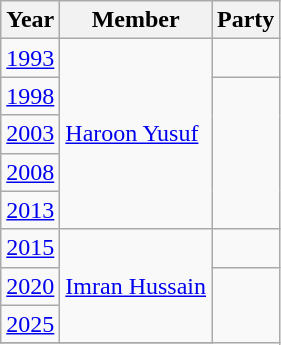<table class="wikitable">
<tr>
<th>Year</th>
<th>Member</th>
<th colspan=2>Party</th>
</tr>
<tr>
<td><a href='#'>1993</a></td>
<td rowspan="5"><a href='#'>Haroon Yusuf</a></td>
<td></td>
</tr>
<tr>
<td><a href='#'>1998</a></td>
</tr>
<tr>
<td><a href='#'>2003</a></td>
</tr>
<tr>
<td><a href='#'>2008</a></td>
</tr>
<tr>
<td><a href='#'>2013</a></td>
</tr>
<tr>
<td><a href='#'>2015</a></td>
<td rowspan="3"><a href='#'>Imran Hussain</a></td>
<td></td>
</tr>
<tr>
<td><a href='#'>2020</a></td>
</tr>
<tr>
<td><a href='#'>2025</a></td>
</tr>
<tr>
</tr>
</table>
